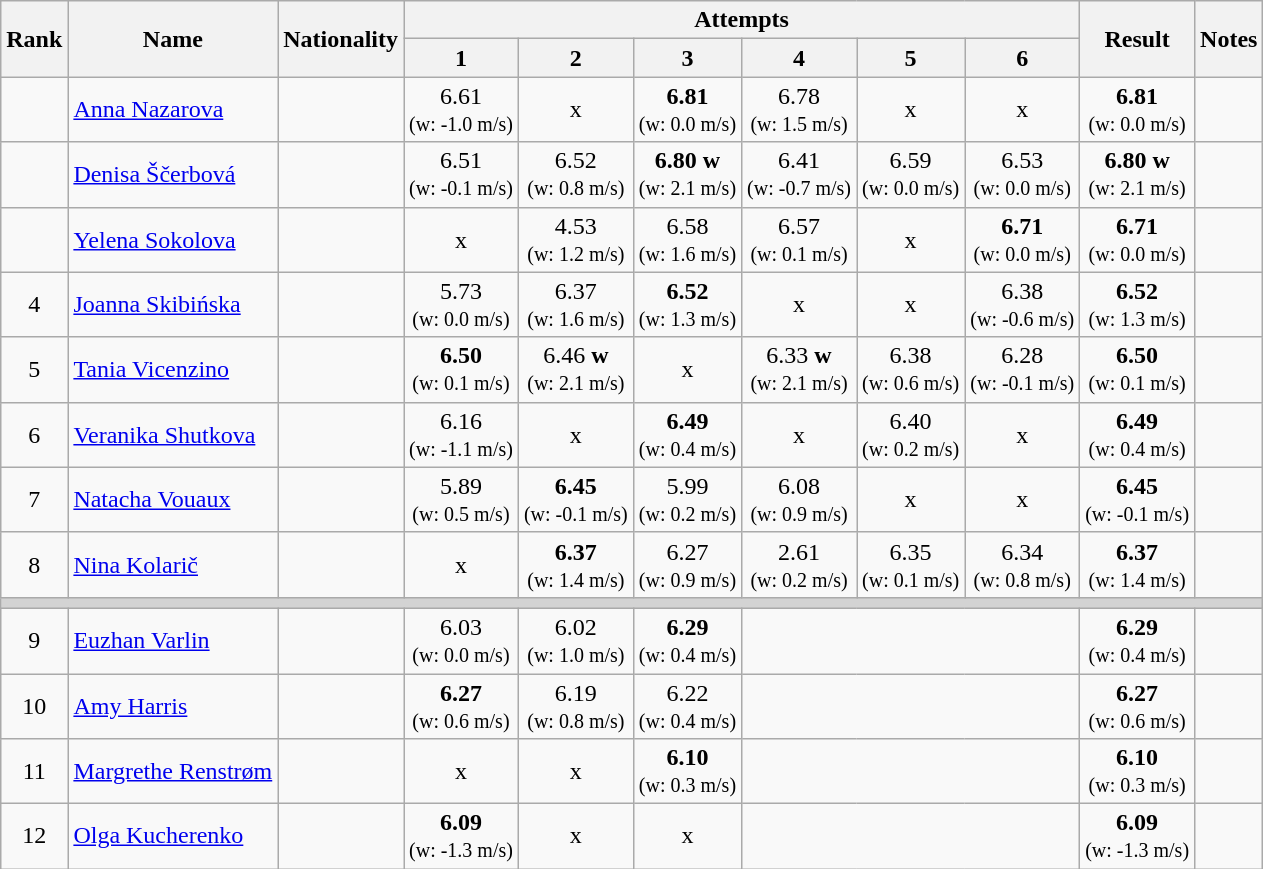<table class="wikitable sortable" style="text-align:center">
<tr>
<th rowspan=2>Rank</th>
<th rowspan=2>Name</th>
<th rowspan=2>Nationality</th>
<th colspan=6>Attempts</th>
<th rowspan=2>Result</th>
<th rowspan=2>Notes</th>
</tr>
<tr>
<th>1</th>
<th>2</th>
<th>3</th>
<th>4</th>
<th>5</th>
<th>6</th>
</tr>
<tr>
<td></td>
<td align=left><a href='#'>Anna Nazarova</a></td>
<td align=left></td>
<td>6.61<br><small>(w: -1.0 m/s)</small></td>
<td>x</td>
<td><strong>6.81</strong><br><small>(w: 0.0 m/s)</small></td>
<td>6.78<br><small>(w: 1.5 m/s)</small></td>
<td>x</td>
<td>x</td>
<td><strong>6.81</strong><br><small>(w: 0.0 m/s)</small></td>
<td></td>
</tr>
<tr>
<td></td>
<td align=left><a href='#'>Denisa Ščerbová</a></td>
<td align=left></td>
<td>6.51<br><small>(w: -0.1 m/s)</small></td>
<td>6.52<br><small>(w: 0.8 m/s)</small></td>
<td><strong>6.80</strong> <strong>w</strong><br><small>(w: 2.1 m/s)</small></td>
<td>6.41<br><small>(w: -0.7 m/s)</small></td>
<td>6.59<br><small>(w: 0.0 m/s)</small></td>
<td>6.53<br><small>(w: 0.0 m/s)</small></td>
<td><strong>6.80</strong> <strong>w</strong><br><small>(w: 2.1 m/s)</small></td>
<td></td>
</tr>
<tr>
<td></td>
<td align=left><a href='#'>Yelena Sokolova</a></td>
<td align=left></td>
<td>x</td>
<td>4.53<br><small>(w: 1.2 m/s)</small></td>
<td>6.58<br><small>(w: 1.6 m/s)</small></td>
<td>6.57<br><small>(w: 0.1 m/s)</small></td>
<td>x</td>
<td><strong>6.71</strong><br><small>(w: 0.0 m/s)</small></td>
<td><strong>6.71</strong><br><small>(w: 0.0 m/s)</small></td>
<td></td>
</tr>
<tr>
<td>4</td>
<td align=left><a href='#'>Joanna Skibińska</a></td>
<td align=left></td>
<td>5.73<br><small>(w: 0.0 m/s)</small></td>
<td>6.37<br><small>(w: 1.6 m/s)</small></td>
<td><strong>6.52</strong><br><small>(w: 1.3 m/s)</small></td>
<td>x</td>
<td>x</td>
<td>6.38<br><small>(w: -0.6 m/s)</small></td>
<td><strong>6.52</strong><br><small>(w: 1.3 m/s)</small></td>
<td></td>
</tr>
<tr>
<td>5</td>
<td align=left><a href='#'>Tania Vicenzino</a></td>
<td align=left></td>
<td><strong>6.50</strong><br><small>(w: 0.1 m/s)</small></td>
<td>6.46 <strong>w</strong><br><small>(w: 2.1 m/s)</small></td>
<td>x</td>
<td>6.33 <strong>w</strong><br><small>(w: 2.1 m/s)</small></td>
<td>6.38<br><small>(w: 0.6 m/s)</small></td>
<td>6.28<br><small>(w: -0.1 m/s)</small></td>
<td><strong>6.50</strong><br><small>(w: 0.1 m/s)</small></td>
<td></td>
</tr>
<tr>
<td>6</td>
<td align=left><a href='#'>Veranika Shutkova</a></td>
<td align=left></td>
<td>6.16<br><small>(w: -1.1 m/s)</small></td>
<td>x</td>
<td><strong>6.49</strong><br><small>(w: 0.4 m/s)</small></td>
<td>x</td>
<td>6.40<br><small>(w: 0.2 m/s)</small></td>
<td>x</td>
<td><strong>6.49</strong><br><small>(w: 0.4 m/s)</small></td>
<td></td>
</tr>
<tr>
<td>7</td>
<td align=left><a href='#'>Natacha Vouaux</a></td>
<td align=left></td>
<td>5.89<br><small>(w: 0.5 m/s)</small></td>
<td><strong>6.45</strong><br><small>(w: -0.1 m/s)</small></td>
<td>5.99<br><small>(w: 0.2 m/s)</small></td>
<td>6.08<br><small>(w: 0.9 m/s)</small></td>
<td>x</td>
<td>x</td>
<td><strong>6.45</strong><br><small>(w: -0.1 m/s)</small></td>
<td></td>
</tr>
<tr>
<td>8</td>
<td align=left><a href='#'>Nina Kolarič</a></td>
<td align=left></td>
<td>x</td>
<td><strong>6.37</strong><br><small>(w: 1.4 m/s)</small></td>
<td>6.27<br><small>(w: 0.9 m/s)</small></td>
<td>2.61<br><small>(w: 0.2 m/s)</small></td>
<td>6.35<br><small>(w: 0.1 m/s)</small></td>
<td>6.34<br><small>(w: 0.8 m/s)</small></td>
<td><strong>6.37</strong><br><small>(w: 1.4 m/s)</small></td>
<td></td>
</tr>
<tr>
<td colspan=11 bgcolor=lightgray></td>
</tr>
<tr>
<td>9</td>
<td align=left><a href='#'>Euzhan Varlin</a></td>
<td align=left></td>
<td>6.03<br><small>(w: 0.0 m/s)</small></td>
<td>6.02<br><small>(w: 1.0 m/s)</small></td>
<td><strong>6.29</strong><br><small>(w: 0.4 m/s)</small></td>
<td colspan=3></td>
<td><strong>6.29</strong><br><small>(w: 0.4 m/s)</small></td>
<td></td>
</tr>
<tr>
<td>10</td>
<td align=left><a href='#'>Amy Harris</a></td>
<td align=left></td>
<td><strong>6.27</strong><br><small>(w: 0.6 m/s)</small></td>
<td>6.19<br><small>(w: 0.8 m/s)</small></td>
<td>6.22<br><small>(w: 0.4 m/s)</small></td>
<td colspan=3></td>
<td><strong>6.27</strong><br><small>(w: 0.6 m/s)</small></td>
<td></td>
</tr>
<tr>
<td>11</td>
<td align=left><a href='#'>Margrethe Renstrøm</a></td>
<td align=left></td>
<td>x</td>
<td>x</td>
<td><strong>6.10</strong><br><small>(w: 0.3 m/s)</small></td>
<td colspan=3></td>
<td><strong>6.10</strong><br><small>(w: 0.3 m/s)</small></td>
<td></td>
</tr>
<tr>
<td>12</td>
<td align=left><a href='#'>Olga Kucherenko</a></td>
<td align=left></td>
<td><strong>6.09</strong><br><small>(w: -1.3 m/s)</small></td>
<td>x</td>
<td>x</td>
<td colspan=3></td>
<td><strong>6.09</strong><br><small>(w: -1.3 m/s)</small></td>
<td></td>
</tr>
</table>
